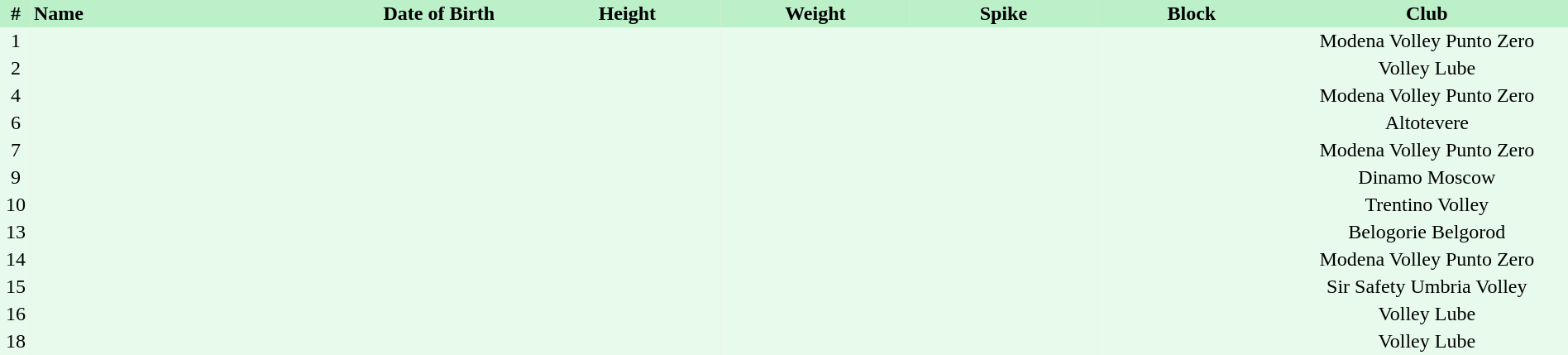<table border=0 cellpadding=2 cellspacing=0  |- bgcolor=#FFECCE style=text-align:center; font-size:90%; width=100%>
<tr bgcolor=#BBF0C9>
<th width=2%>#</th>
<th align=left width=20%>Name</th>
<th width=12%>Date of Birth</th>
<th width=12%>Height</th>
<th width=12%>Weight</th>
<th width=12%>Spike</th>
<th width=12%>Block</th>
<th width=20%>Club</th>
</tr>
<tr bgcolor=#E7FAEC>
<td>1</td>
<td align=left></td>
<td align=right></td>
<td></td>
<td></td>
<td></td>
<td></td>
<td>Modena Volley Punto Zero</td>
</tr>
<tr bgcolor=#E7FAEC>
<td>2</td>
<td align=left></td>
<td align=right></td>
<td></td>
<td></td>
<td></td>
<td></td>
<td>Volley Lube</td>
</tr>
<tr bgcolor=#E7FAEC>
<td>4</td>
<td align=left></td>
<td align=right></td>
<td></td>
<td></td>
<td></td>
<td></td>
<td>Modena Volley Punto Zero</td>
</tr>
<tr bgcolor=#E7FAEC>
<td>6</td>
<td align=left></td>
<td align=right></td>
<td></td>
<td></td>
<td></td>
<td></td>
<td>Altotevere</td>
</tr>
<tr bgcolor=#E7FAEC>
<td>7</td>
<td align=left></td>
<td align=right></td>
<td></td>
<td></td>
<td></td>
<td></td>
<td>Modena Volley Punto Zero</td>
</tr>
<tr bgcolor=#E7FAEC>
<td>9</td>
<td align=left></td>
<td align=right></td>
<td></td>
<td></td>
<td></td>
<td></td>
<td>Dinamo Moscow</td>
</tr>
<tr bgcolor=#E7FAEC>
<td>10</td>
<td align=left></td>
<td align=right></td>
<td></td>
<td></td>
<td></td>
<td></td>
<td>Trentino Volley</td>
</tr>
<tr bgcolor=#E7FAEC>
<td>13</td>
<td align=left></td>
<td align=right></td>
<td></td>
<td></td>
<td></td>
<td></td>
<td>Belogorie Belgorod</td>
</tr>
<tr bgcolor=#E7FAEC>
<td>14</td>
<td align=left></td>
<td align=right></td>
<td></td>
<td></td>
<td></td>
<td></td>
<td>Modena Volley Punto Zero</td>
</tr>
<tr bgcolor=#E7FAEC>
<td>15</td>
<td align=left></td>
<td align=right></td>
<td></td>
<td></td>
<td></td>
<td></td>
<td>Sir Safety Umbria Volley</td>
</tr>
<tr bgcolor=#E7FAEC>
<td>16</td>
<td align=left></td>
<td align=right></td>
<td></td>
<td></td>
<td></td>
<td></td>
<td>Volley Lube</td>
</tr>
<tr bgcolor=#E7FAEC>
<td>18</td>
<td align=left></td>
<td align=right></td>
<td></td>
<td></td>
<td></td>
<td></td>
<td>Volley Lube</td>
</tr>
</table>
